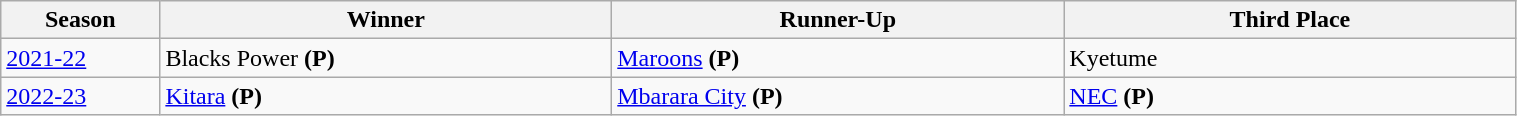<table class="wikitable" style="width:80%; font-size:100%">
<tr>
<th width="100px">Season</th>
<th width="300px">Winner</th>
<th width="300px">Runner-Up</th>
<th width="300px">Third Place</th>
</tr>
<tr>
<td><a href='#'>2021-22</a></td>
<td>Blacks Power <strong>(P)</strong></td>
<td><a href='#'>Maroons</a> <strong>(P)</strong></td>
<td>Kyetume</td>
</tr>
<tr>
<td><a href='#'>2022-23</a></td>
<td><a href='#'>Kitara</a> <strong>(P)</strong></td>
<td><a href='#'>Mbarara City</a> <strong>(P)</strong></td>
<td><a href='#'>NEC</a> <strong>(P)</strong></td>
</tr>
</table>
